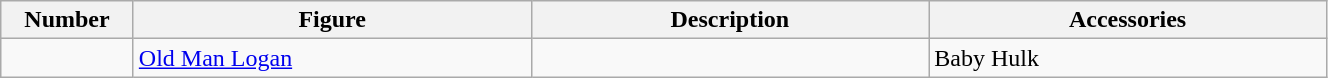<table class="wikitable" width="70%">
<tr>
<th width=10%>Number</th>
<th width=30%>Figure</th>
<th width=30%>Description</th>
<th width=30%>Accessories</th>
</tr>
<tr>
<td></td>
<td><a href='#'>Old Man Logan</a></td>
<td></td>
<td>Baby Hulk</td>
</tr>
</table>
